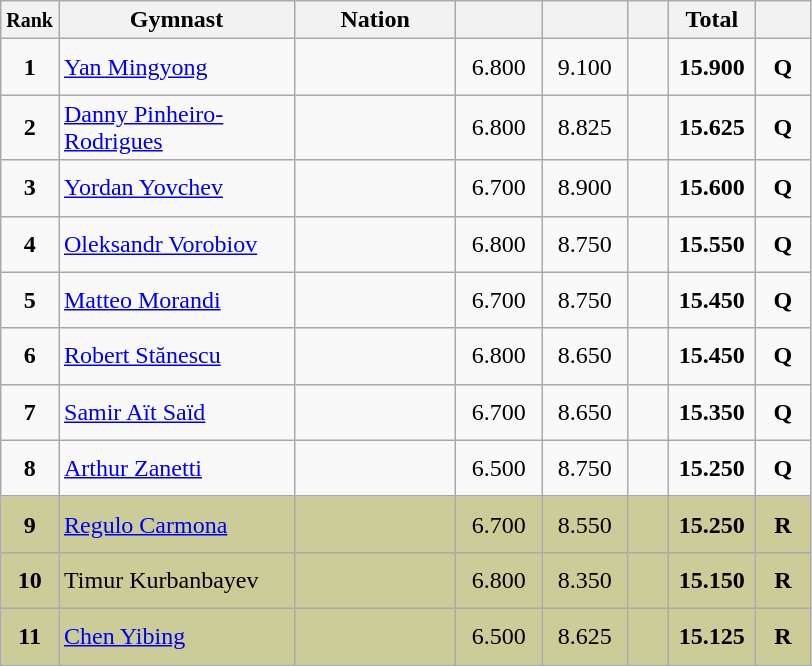<table class="wikitable sortable" style="text-align:center;">
<tr>
<th scope="col"  style="width:15px;"><small>Rank</small></th>
<th scope="col"  style="width:150px;">Gymnast</th>
<th scope="col"  style="width:100px;">Nation</th>
<th scope="col"  style="width:50px;"><small></small></th>
<th scope="col"  style="width:50px;"><small></small></th>
<th scope="col"  style="width:20px;"><small></small></th>
<th scope="col"  style="width:50px;">Total</th>
<th scope="col"  style="width:30px;"><small></small></th>
</tr>
<tr>
<td scope=row style="text-align:center"><strong>1</strong></td>
<td style="height:30px; text-align:left;"><a href='#'>Yan Mingyong</a></td>
<td style="text-align:left;"><small></small></td>
<td>6.800</td>
<td>9.100</td>
<td></td>
<td><strong>15.900</strong></td>
<td><strong>Q</strong></td>
</tr>
<tr>
<td scope=row style="text-align:center"><strong>2</strong></td>
<td style="height:30px; text-align:left;"><a href='#'>Danny Pinheiro-Rodrigues</a></td>
<td style="text-align:left;"><small></small></td>
<td>6.800</td>
<td>8.825</td>
<td></td>
<td><strong>15.625</strong></td>
<td><strong>Q</strong></td>
</tr>
<tr>
<td scope=row style="text-align:center"><strong>3</strong></td>
<td style="height:30px; text-align:left;"><a href='#'>Yordan Yovchev</a></td>
<td style="text-align:left;"><small></small></td>
<td>6.700</td>
<td>8.900</td>
<td></td>
<td><strong>15.600</strong></td>
<td><strong>Q</strong></td>
</tr>
<tr>
<td scope=row style="text-align:center"><strong>4</strong></td>
<td style="height:30px; text-align:left;"><a href='#'>Oleksandr Vorobiov</a></td>
<td style="text-align:left;"><small></small></td>
<td>6.800</td>
<td>8.750</td>
<td></td>
<td><strong>15.550</strong></td>
<td><strong>Q</strong></td>
</tr>
<tr>
<td scope=row style="text-align:center"><strong>5</strong></td>
<td style="height:30px; text-align:left;"><a href='#'>Matteo Morandi</a></td>
<td style="text-align:left;"><small></small></td>
<td>6.700</td>
<td>8.750</td>
<td></td>
<td><strong>15.450</strong></td>
<td><strong>Q</strong></td>
</tr>
<tr>
<td scope=row style="text-align:center"><strong>6</strong></td>
<td style="height:30px; text-align:left;"><a href='#'>Robert Stănescu</a></td>
<td style="text-align:left;"><small></small></td>
<td>6.800</td>
<td>8.650</td>
<td></td>
<td><strong>15.450</strong></td>
<td><strong>Q</strong></td>
</tr>
<tr>
<td scope=row style="text-align:center"><strong>7</strong></td>
<td style="height:30px; text-align:left;"><a href='#'>Samir Aït Saïd</a></td>
<td style="text-align:left;"><small></small></td>
<td>6.700</td>
<td>8.650</td>
<td></td>
<td><strong>15.350</strong></td>
<td><strong>Q</strong></td>
</tr>
<tr>
<td scope=row style="text-align:center"><strong>8</strong></td>
<td style="height:30px; text-align:left;"><a href='#'>Arthur Zanetti</a></td>
<td style="text-align:left;"><small></small></td>
<td>6.500</td>
<td>8.750</td>
<td></td>
<td><strong>15.250</strong></td>
<td><strong>Q</strong></td>
</tr>
<tr style="background:#CCCC99;">
<td scope=row style="text-align:center"><strong>9</strong></td>
<td style="height:30px; text-align:left;"><a href='#'>Regulo Carmona</a></td>
<td style="text-align:left;"><small></small></td>
<td>6.700</td>
<td>8.550</td>
<td></td>
<td><strong>15.250</strong></td>
<td><strong>R</strong></td>
</tr>
<tr style="background:#CCCC99;">
<td scope=row style="text-align:center"><strong>10</strong></td>
<td style="height:30px; text-align:left;">Timur Kurbanbayev</td>
<td style="text-align:left;"><small></small></td>
<td>6.800</td>
<td>8.350</td>
<td></td>
<td><strong>15.150</strong></td>
<td><strong>R</strong></td>
</tr>
<tr style="background:#CCCC99;">
<td scope=row style="text-align:center"><strong>11</strong></td>
<td style="height:30px; text-align:left;"><a href='#'>Chen Yibing</a></td>
<td style="text-align:left;"><small></small></td>
<td>6.500</td>
<td>8.625</td>
<td></td>
<td><strong>15.125</strong></td>
<td><strong>R</strong></td>
</tr>
</table>
